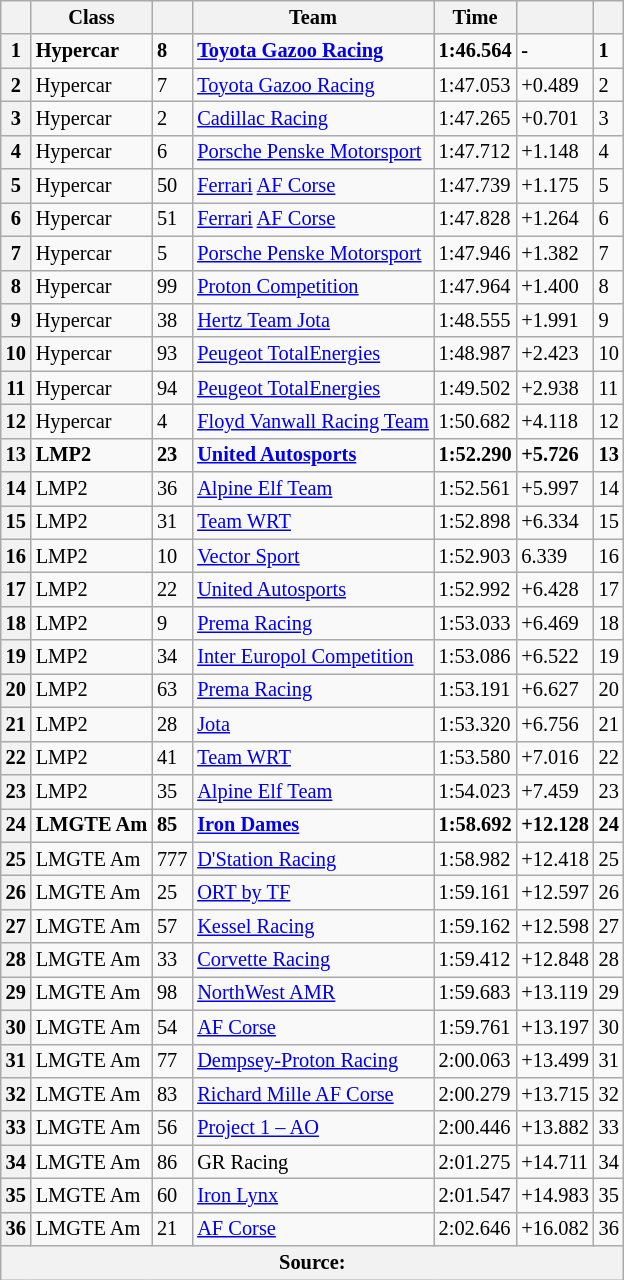<table class="wikitable" style="font-size:85%;">
<tr>
<th></th>
<th>Class</th>
<th></th>
<th>Team</th>
<th>Time</th>
<th></th>
<th></th>
</tr>
<tr style="font-weight:bold">
<th>1</th>
<td>Hypercar</td>
<td>8</td>
<td> <a href='#'>Toyota Gazoo Racing</a></td>
<td>1:46.564</td>
<td>-</td>
<td>1</td>
</tr>
<tr>
<th>2</th>
<td>Hypercar</td>
<td>7</td>
<td> <a href='#'>Toyota Gazoo Racing</a></td>
<td>1:47.053</td>
<td>+0.489</td>
<td>2</td>
</tr>
<tr>
<th>3</th>
<td>Hypercar</td>
<td>2</td>
<td> <a href='#'>Cadillac Racing</a></td>
<td>1:47.265</td>
<td>+0.701</td>
<td>3</td>
</tr>
<tr>
<th>4</th>
<td>Hypercar</td>
<td>6</td>
<td> <a href='#'>Porsche Penske Motorsport</a></td>
<td>1:47.712</td>
<td>+1.148</td>
<td>4</td>
</tr>
<tr>
<th>5</th>
<td>Hypercar</td>
<td>50</td>
<td> <a href='#'>Ferrari</a> <a href='#'>AF Corse</a></td>
<td>1:47.739</td>
<td>+1.175</td>
<td>5</td>
</tr>
<tr>
<th>6</th>
<td>Hypercar</td>
<td>51</td>
<td> <a href='#'>Ferrari</a> <a href='#'>AF Corse</a></td>
<td>1:47.828</td>
<td>+1.264</td>
<td>6</td>
</tr>
<tr>
<th>7</th>
<td>Hypercar</td>
<td>5</td>
<td> <a href='#'>Porsche Penske Motorsport</a></td>
<td>1:47.946</td>
<td>+1.382</td>
<td>7</td>
</tr>
<tr>
<th>8</th>
<td>Hypercar</td>
<td>99</td>
<td> <a href='#'>Proton Competition</a></td>
<td>1:47.964</td>
<td>+1.400</td>
<td>8</td>
</tr>
<tr>
<th>9</th>
<td>Hypercar</td>
<td>38</td>
<td> <a href='#'>Hertz Team Jota</a></td>
<td>1:48.555</td>
<td>+1.991</td>
<td>9</td>
</tr>
<tr>
<th>10</th>
<td>Hypercar</td>
<td>93</td>
<td> <a href='#'>Peugeot TotalEnergies</a></td>
<td>1:48.987</td>
<td>+2.423</td>
<td>10</td>
</tr>
<tr>
<th>11</th>
<td>Hypercar</td>
<td>94</td>
<td> <a href='#'>Peugeot TotalEnergies</a></td>
<td>1:49.502</td>
<td>+2.938</td>
<td>11</td>
</tr>
<tr>
<th>12</th>
<td>Hypercar</td>
<td>4</td>
<td> <a href='#'>Floyd Vanwall Racing Team</a></td>
<td>1:50.682</td>
<td>+4.118</td>
<td>12</td>
</tr>
<tr style="font-weight:bold">
<th>13</th>
<td>LMP2</td>
<td>23</td>
<td> <a href='#'>United Autosports</a></td>
<td>1:52.290</td>
<td>+5.726</td>
<td>13</td>
</tr>
<tr>
<th>14</th>
<td>LMP2</td>
<td>36</td>
<td> <a href='#'>Alpine Elf Team</a></td>
<td>1:52.561</td>
<td>+5.997</td>
<td>14</td>
</tr>
<tr>
<th>15</th>
<td>LMP2</td>
<td>31</td>
<td> <a href='#'>Team WRT</a></td>
<td>1:52.898</td>
<td>+6.334</td>
<td>15</td>
</tr>
<tr>
<th>16</th>
<td>LMP2</td>
<td>10</td>
<td> <a href='#'>Vector Sport</a></td>
<td>1:52.903</td>
<td>6.339</td>
<td>16</td>
</tr>
<tr>
<th>17</th>
<td>LMP2</td>
<td>22</td>
<td> <a href='#'>United Autosports</a></td>
<td>1:52.992</td>
<td>+6.428</td>
<td>17</td>
</tr>
<tr>
<th>18</th>
<td>LMP2</td>
<td>9</td>
<td> <a href='#'>Prema Racing</a></td>
<td>1:53.033</td>
<td>+6.469</td>
<td>18</td>
</tr>
<tr>
<th>19</th>
<td>LMP2</td>
<td>34</td>
<td> <a href='#'>Inter Europol Competition</a></td>
<td>1:53.086</td>
<td>+6.522</td>
<td>19</td>
</tr>
<tr>
<th>20</th>
<td>LMP2</td>
<td>63</td>
<td> <a href='#'>Prema Racing</a></td>
<td>1:53.191</td>
<td>+6.627</td>
<td>20</td>
</tr>
<tr>
<th>21</th>
<td>LMP2</td>
<td>28</td>
<td> <a href='#'>Jota</a></td>
<td>1:53.320</td>
<td>+6.756</td>
<td>21</td>
</tr>
<tr>
<th>22</th>
<td>LMP2</td>
<td>41</td>
<td> <a href='#'>Team WRT</a></td>
<td>1:53.580</td>
<td>+7.016</td>
<td>22</td>
</tr>
<tr>
<th>23</th>
<td>LMP2</td>
<td>35</td>
<td> <a href='#'>Alpine Elf Team</a></td>
<td>1:54.023</td>
<td>+7.459</td>
<td>23</td>
</tr>
<tr style="font-weight:bold">
<th>24</th>
<td>LMGTE Am</td>
<td>85</td>
<td> <a href='#'>Iron Dames</a></td>
<td>1:58.692</td>
<td>+12.128</td>
<td>24</td>
</tr>
<tr>
<th>25</th>
<td>LMGTE Am</td>
<td>777</td>
<td> <a href='#'>D'Station Racing</a></td>
<td>1:58.982</td>
<td>+12.418</td>
<td>25</td>
</tr>
<tr>
<th>26</th>
<td>LMGTE Am</td>
<td>25</td>
<td> <a href='#'>ORT by TF</a></td>
<td>1:59.161</td>
<td>+12.597</td>
<td>26</td>
</tr>
<tr>
<th>27</th>
<td>LMGTE Am</td>
<td>57</td>
<td> <a href='#'>Kessel Racing</a></td>
<td>1:59.162</td>
<td>+12.598</td>
<td>27</td>
</tr>
<tr>
<th>28</th>
<td>LMGTE Am</td>
<td>33</td>
<td> <a href='#'>Corvette Racing</a></td>
<td>1:59.412</td>
<td>+12.848</td>
<td>28</td>
</tr>
<tr>
<th>29</th>
<td>LMGTE Am</td>
<td>98</td>
<td> <a href='#'>NorthWest AMR</a></td>
<td>1:59.683</td>
<td>+13.119</td>
<td>29</td>
</tr>
<tr>
<th>30</th>
<td>LMGTE Am</td>
<td>54</td>
<td> <a href='#'>AF Corse</a></td>
<td>1:59.761</td>
<td>+13.197</td>
<td>30</td>
</tr>
<tr>
<th>31</th>
<td>LMGTE Am</td>
<td>77</td>
<td> <a href='#'>Dempsey-Proton Racing</a></td>
<td>2:00.063</td>
<td>+13.499</td>
<td>31</td>
</tr>
<tr>
<th>32</th>
<td>LMGTE Am</td>
<td>83</td>
<td> <a href='#'>Richard Mille AF Corse</a></td>
<td>2:00.279</td>
<td>+13.715</td>
<td>32</td>
</tr>
<tr>
<th>33</th>
<td>LMGTE Am</td>
<td>56</td>
<td> <a href='#'>Project 1 – AO</a></td>
<td>2:00.446</td>
<td>+13.882</td>
<td>33</td>
</tr>
<tr>
<th>34</th>
<td>LMGTE Am</td>
<td>86</td>
<td> GR Racing</td>
<td>2:01.275</td>
<td>+14.711</td>
<td>34</td>
</tr>
<tr>
<th>35</th>
<td>LMGTE Am</td>
<td>60</td>
<td> <a href='#'>Iron Lynx</a></td>
<td>2:01.547</td>
<td>+14.983</td>
<td>35</td>
</tr>
<tr>
<th>36</th>
<td>LMGTE Am</td>
<td>21</td>
<td> <a href='#'>AF Corse</a></td>
<td>2:02.646</td>
<td>+16.082</td>
<td>36</td>
</tr>
<tr>
<th colspan="7">Source:</th>
</tr>
</table>
